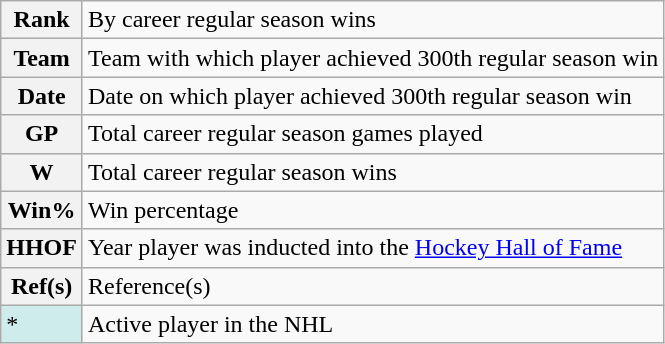<table class="wikitable">
<tr>
<th>Rank</th>
<td>By career regular season wins</td>
</tr>
<tr>
<th>Team</th>
<td>Team with which player achieved 300th regular season win</td>
</tr>
<tr>
<th>Date</th>
<td>Date on which player achieved 300th regular season win</td>
</tr>
<tr>
<th>GP</th>
<td>Total career regular season games played</td>
</tr>
<tr>
<th>W</th>
<td>Total career regular season wins</td>
</tr>
<tr>
<th>Win%</th>
<td>Win percentage</td>
</tr>
<tr>
<th>HHOF</th>
<td>Year player was inducted into the <a href='#'>Hockey Hall of Fame</a></td>
</tr>
<tr>
<th>Ref(s)</th>
<td>Reference(s)</td>
</tr>
<tr>
<td bgcolor="#cfecec">*</td>
<td>Active player in the NHL</td>
</tr>
</table>
